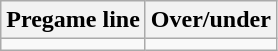<table class="wikitable">
<tr align="center">
<th style=>Pregame line</th>
<th style=>Over/under</th>
</tr>
<tr align="center">
<td></td>
<td></td>
</tr>
</table>
